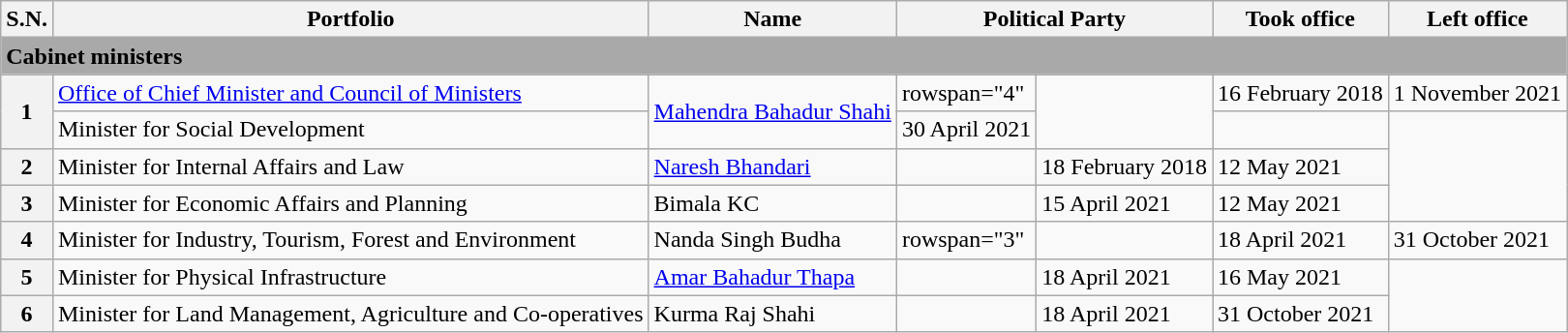<table class="wikitable">
<tr>
<th>S.N.</th>
<th>Portfolio</th>
<th>Name<br></th>
<th colspan="2">Political Party</th>
<th>Took office</th>
<th>Left office</th>
</tr>
<tr>
<td colspan="7" bgcolor="darkgrey"><strong>Cabinet ministers</strong></td>
</tr>
<tr>
<th rowspan="2">1</th>
<td><a href='#'>Office of Chief Minister and Council of Ministers</a></td>
<td rowspan="2"><a href='#'>Mahendra Bahadur Shahi</a><br></td>
<td>rowspan="4" </td>
<td rowspan="2"></td>
<td>16 February 2018</td>
<td>1 November 2021</td>
</tr>
<tr>
<td>Minister for Social Development</td>
<td>30 April 2021</td>
<td></td>
</tr>
<tr>
<th>2</th>
<td>Minister for Internal Affairs and Law</td>
<td><a href='#'>Naresh Bhandari</a><br></td>
<td></td>
<td>18 February 2018</td>
<td>12 May 2021</td>
</tr>
<tr>
<th>3</th>
<td>Minister for Economic Affairs and Planning</td>
<td>Bimala KC<br></td>
<td></td>
<td>15 April 2021</td>
<td>12 May 2021</td>
</tr>
<tr>
<th>4</th>
<td>Minister for Industry, Tourism, Forest and Environment</td>
<td>Nanda Singh Budha<br></td>
<td>rowspan="3" </td>
<td></td>
<td>18 April 2021</td>
<td>31 October 2021</td>
</tr>
<tr>
<th>5</th>
<td>Minister for Physical Infrastructure</td>
<td><a href='#'>Amar Bahadur Thapa</a><br></td>
<td></td>
<td>18 April 2021</td>
<td>16 May 2021</td>
</tr>
<tr>
<th>6</th>
<td>Minister for Land Management, Agriculture and Co-operatives</td>
<td>Kurma Raj Shahi<br></td>
<td></td>
<td>18 April 2021</td>
<td>31 October 2021</td>
</tr>
</table>
